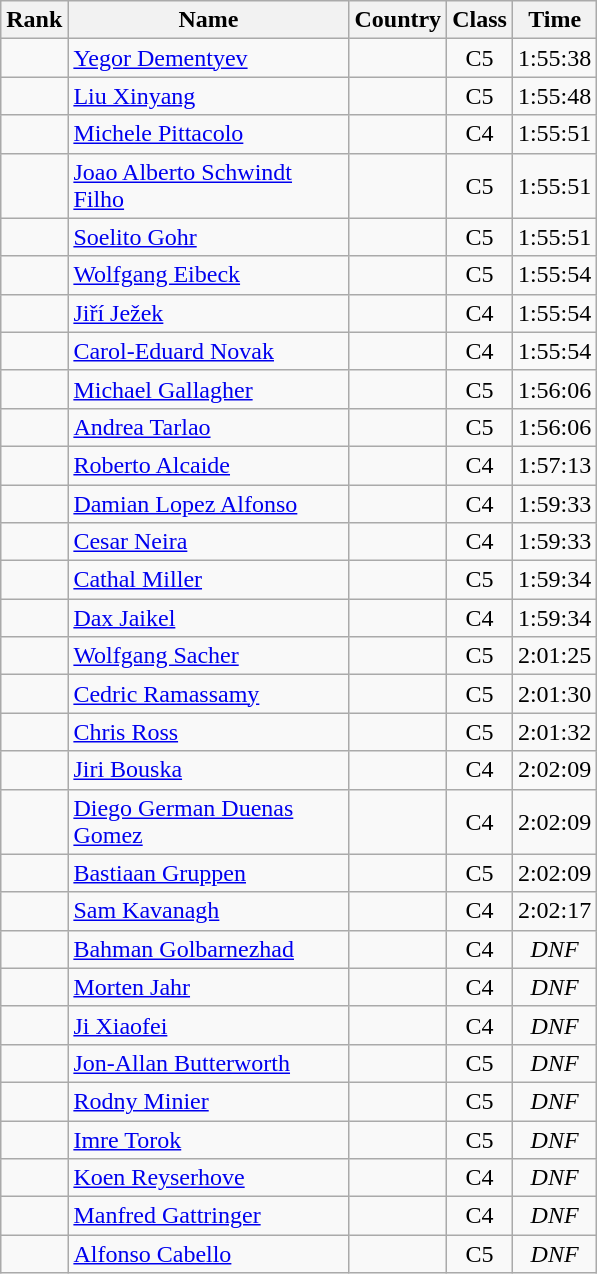<table class="wikitable sortable">
<tr>
<th width=20>Rank</th>
<th width=180>Name</th>
<th>Country</th>
<th>Class</th>
<th>Time</th>
</tr>
<tr>
<td align="center"></td>
<td><a href='#'>Yegor Dementyev</a></td>
<td></td>
<td align="center">C5</td>
<td align="center">1:55:38</td>
</tr>
<tr>
<td align="center"></td>
<td><a href='#'>Liu Xinyang</a></td>
<td></td>
<td align="center">C5</td>
<td align="center">1:55:48</td>
</tr>
<tr>
<td align="center"></td>
<td><a href='#'>Michele Pittacolo</a></td>
<td></td>
<td align="center">C4</td>
<td align="center">1:55:51</td>
</tr>
<tr>
<td align="center"></td>
<td><a href='#'>Joao Alberto Schwindt Filho</a></td>
<td></td>
<td align="center">C5</td>
<td align="center">1:55:51</td>
</tr>
<tr>
<td align="center"></td>
<td><a href='#'>Soelito Gohr</a></td>
<td></td>
<td align="center">C5</td>
<td align="center">1:55:51</td>
</tr>
<tr>
<td align="center"></td>
<td><a href='#'>Wolfgang Eibeck</a></td>
<td></td>
<td align="center">C5</td>
<td align="center">1:55:54</td>
</tr>
<tr>
<td align="center"></td>
<td><a href='#'>Jiří Ježek</a></td>
<td></td>
<td align="center">C4</td>
<td align="center">1:55:54</td>
</tr>
<tr>
<td align="center"></td>
<td><a href='#'>Carol-Eduard Novak</a></td>
<td></td>
<td align="center">C4</td>
<td align="center">1:55:54</td>
</tr>
<tr>
<td align="center"></td>
<td><a href='#'>Michael Gallagher</a></td>
<td></td>
<td align="center">C5</td>
<td align="center">1:56:06</td>
</tr>
<tr>
<td align="center"></td>
<td><a href='#'>Andrea Tarlao</a></td>
<td></td>
<td align="center">C5</td>
<td align="center">1:56:06</td>
</tr>
<tr>
<td align="center"></td>
<td><a href='#'>Roberto Alcaide</a></td>
<td></td>
<td align="center">C4</td>
<td align="center">1:57:13</td>
</tr>
<tr>
<td align="center"></td>
<td><a href='#'>Damian Lopez Alfonso</a></td>
<td></td>
<td align="center">C4</td>
<td align="center">1:59:33</td>
</tr>
<tr>
<td align="center"></td>
<td><a href='#'>Cesar Neira</a></td>
<td></td>
<td align="center">C4</td>
<td align="center">1:59:33</td>
</tr>
<tr>
<td align="center"></td>
<td><a href='#'>Cathal Miller</a></td>
<td></td>
<td align="center">C5</td>
<td align="center">1:59:34</td>
</tr>
<tr>
<td align="center"></td>
<td><a href='#'>Dax Jaikel</a></td>
<td></td>
<td align="center">C4</td>
<td align="center">1:59:34</td>
</tr>
<tr>
<td align="center"></td>
<td><a href='#'>Wolfgang Sacher</a></td>
<td></td>
<td align="center">C5</td>
<td align="center">2:01:25</td>
</tr>
<tr>
<td align="center"></td>
<td><a href='#'>Cedric Ramassamy</a></td>
<td></td>
<td align="center">C5</td>
<td align="center">2:01:30</td>
</tr>
<tr>
<td align="center"></td>
<td><a href='#'>Chris Ross</a></td>
<td></td>
<td align="center">C5</td>
<td align="center">2:01:32</td>
</tr>
<tr>
<td align="center"></td>
<td><a href='#'>Jiri Bouska</a></td>
<td></td>
<td align="center">C4</td>
<td align="center">2:02:09</td>
</tr>
<tr>
<td align="center"></td>
<td><a href='#'>Diego German Duenas Gomez</a></td>
<td></td>
<td align="center">C4</td>
<td align="center">2:02:09</td>
</tr>
<tr>
<td align="center"></td>
<td><a href='#'>Bastiaan Gruppen</a></td>
<td></td>
<td align="center">C5</td>
<td align="center">2:02:09</td>
</tr>
<tr>
<td align="center"></td>
<td><a href='#'>Sam Kavanagh</a></td>
<td></td>
<td align="center">C4</td>
<td align="center">2:02:17</td>
</tr>
<tr>
<td align="center"></td>
<td><a href='#'>Bahman Golbarnezhad</a></td>
<td></td>
<td align="center">C4</td>
<td align="center"><em>DNF </em></td>
</tr>
<tr>
<td align="center"></td>
<td><a href='#'>Morten Jahr</a></td>
<td></td>
<td align="center">C4</td>
<td align="center"><em>DNF </em></td>
</tr>
<tr>
<td align="center"></td>
<td><a href='#'>Ji Xiaofei</a></td>
<td></td>
<td align="center">C4</td>
<td align="center"><em>DNF </em></td>
</tr>
<tr>
<td align="center"></td>
<td><a href='#'>Jon-Allan Butterworth</a></td>
<td></td>
<td align="center">C5</td>
<td align="center"><em>DNF </em></td>
</tr>
<tr>
<td align="center"></td>
<td><a href='#'>Rodny Minier</a></td>
<td></td>
<td align="center">C5</td>
<td align="center"><em>DNF </em></td>
</tr>
<tr>
<td align="center"></td>
<td><a href='#'>Imre Torok</a></td>
<td></td>
<td align="center">C5</td>
<td align="center"><em>DNF </em></td>
</tr>
<tr>
<td align="center"></td>
<td><a href='#'>Koen Reyserhove</a></td>
<td></td>
<td align="center">C4</td>
<td align="center"><em>DNF </em></td>
</tr>
<tr>
<td align="center"></td>
<td><a href='#'>Manfred Gattringer</a></td>
<td></td>
<td align="center">C4</td>
<td align="center"><em>DNF </em></td>
</tr>
<tr>
<td align="center"></td>
<td><a href='#'>Alfonso Cabello</a></td>
<td></td>
<td align="center">C5</td>
<td align="center"><em>DNF </em></td>
</tr>
</table>
